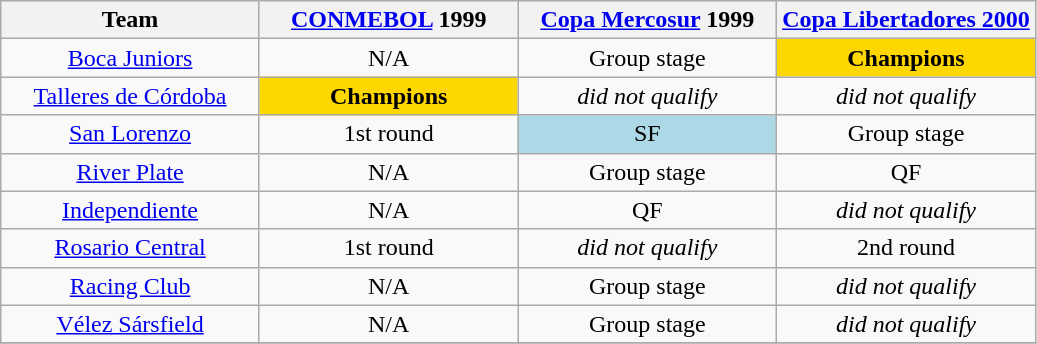<table class="wikitable">
<tr>
<th width= 25%>Team</th>
<th width= 25%><a href='#'>CONMEBOL</a> 1999</th>
<th width= 25%><a href='#'>Copa Mercosur</a> 1999</th>
<th width= 25%><a href='#'>Copa Libertadores 2000</a></th>
</tr>
<tr align="center">
<td><a href='#'>Boca Juniors</a></td>
<td>N/A</td>
<td>Group stage</td>
<td bgcolor = "gold"><strong>Champions</strong></td>
</tr>
<tr align="center">
<td><a href='#'>Talleres de Córdoba</a></td>
<td bgcolor = "gold"><strong>Champions</strong></td>
<td><em>did not qualify</em></td>
<td><em>did not qualify</em></td>
</tr>
<tr align="center">
<td><a href='#'>San Lorenzo</a></td>
<td>1st round</td>
<td bgcolor = "lightblue">SF</td>
<td>Group stage</td>
</tr>
<tr align="center">
<td><a href='#'>River Plate</a></td>
<td>N/A</td>
<td>Group stage</td>
<td>QF</td>
</tr>
<tr align="center">
<td><a href='#'>Independiente</a></td>
<td>N/A</td>
<td>QF</td>
<td><em>did not qualify</em></td>
</tr>
<tr align="center">
<td><a href='#'>Rosario Central</a></td>
<td>1st round</td>
<td><em>did not qualify</em></td>
<td>2nd round</td>
</tr>
<tr align="center">
<td><a href='#'>Racing Club</a></td>
<td>N/A</td>
<td>Group stage</td>
<td><em>did not qualify</em></td>
</tr>
<tr align="center">
<td><a href='#'>Vélez Sársfield</a></td>
<td>N/A</td>
<td>Group stage</td>
<td><em>did not qualify</em></td>
</tr>
<tr>
</tr>
</table>
